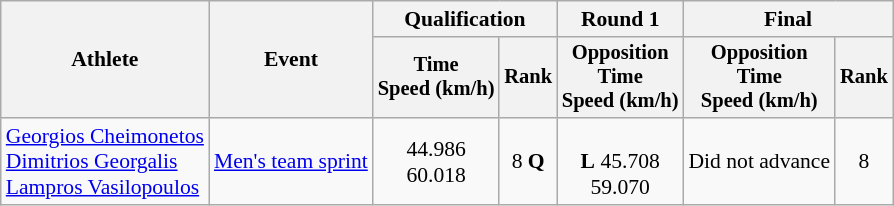<table class="wikitable" style="font-size:90%">
<tr>
<th rowspan="2">Athlete</th>
<th rowspan="2">Event</th>
<th colspan=2>Qualification</th>
<th>Round 1</th>
<th colspan=2>Final</th>
</tr>
<tr style="font-size:95%">
<th>Time<br>Speed (km/h)</th>
<th>Rank</th>
<th>Opposition<br>Time<br>Speed (km/h)</th>
<th>Opposition<br>Time<br>Speed (km/h)</th>
<th>Rank</th>
</tr>
<tr align=center>
<td align=left><a href='#'>Georgios Cheimonetos</a><br><a href='#'>Dimitrios Georgalis</a><br><a href='#'>Lampros Vasilopoulos</a></td>
<td align=left><a href='#'>Men's team sprint</a></td>
<td>44.986<br>60.018</td>
<td>8 <strong>Q</strong></td>
<td><br><strong>L</strong> 45.708<br>59.070</td>
<td>Did not advance</td>
<td>8</td>
</tr>
</table>
